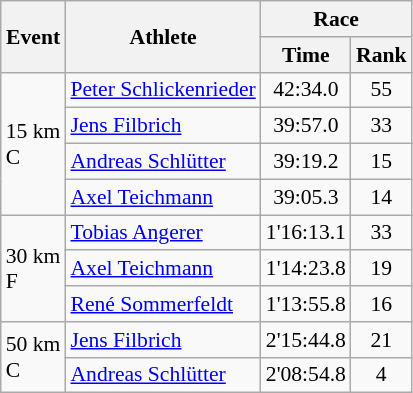<table class="wikitable" border="1" style="font-size:90%">
<tr>
<th rowspan=2>Event</th>
<th rowspan=2>Athlete</th>
<th colspan=2>Race</th>
</tr>
<tr>
<th>Time</th>
<th>Rank</th>
</tr>
<tr>
<td rowspan=4>15 km <br> C</td>
<td><a href='#'>Peter Schlickenrieder</a></td>
<td align=center>42:34.0</td>
<td align=center>55</td>
</tr>
<tr>
<td><a href='#'>Jens Filbrich</a></td>
<td align=center>39:57.0</td>
<td align=center>33</td>
</tr>
<tr>
<td><a href='#'>Andreas Schlütter</a></td>
<td align=center>39:19.2</td>
<td align=center>15</td>
</tr>
<tr>
<td><a href='#'>Axel Teichmann</a></td>
<td align=center>39:05.3</td>
<td align=center>14</td>
</tr>
<tr>
<td rowspan=3>30 km <br> F</td>
<td><a href='#'>Tobias Angerer</a></td>
<td align=center>1'16:13.1</td>
<td align=center>33</td>
</tr>
<tr>
<td><a href='#'>Axel Teichmann</a></td>
<td align=center>1'14:23.8</td>
<td align=center>19</td>
</tr>
<tr>
<td><a href='#'>René Sommerfeldt</a></td>
<td align=center>1'13:55.8</td>
<td align=center>16</td>
</tr>
<tr>
<td rowspan=2>50 km <br> C</td>
<td><a href='#'>Jens Filbrich</a></td>
<td align=center>2'15:44.8</td>
<td align=center>21</td>
</tr>
<tr>
<td><a href='#'>Andreas Schlütter</a></td>
<td align=center>2'08:54.8</td>
<td align=center>4</td>
</tr>
</table>
